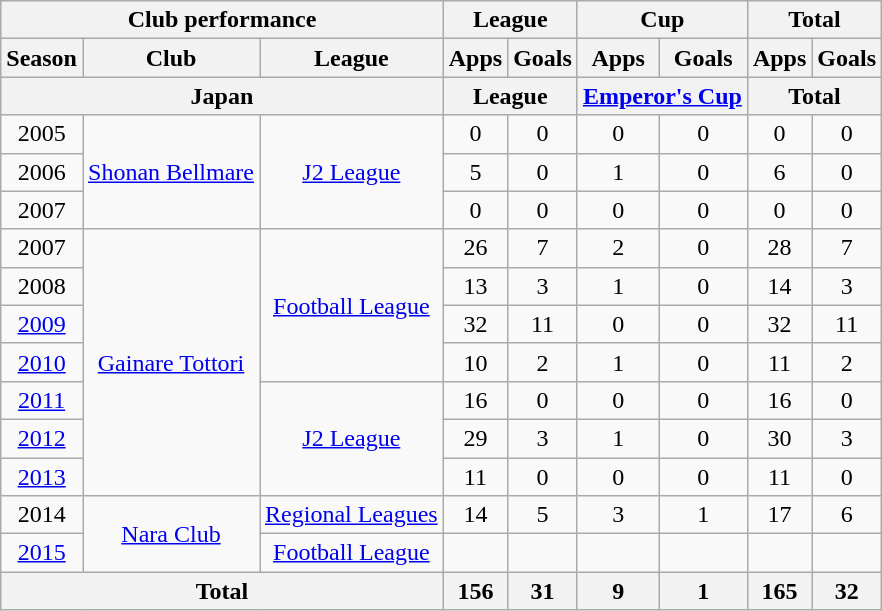<table class="wikitable" style="text-align:center;">
<tr>
<th colspan=3>Club performance</th>
<th colspan=2>League</th>
<th colspan=2>Cup</th>
<th colspan=2>Total</th>
</tr>
<tr>
<th>Season</th>
<th>Club</th>
<th>League</th>
<th>Apps</th>
<th>Goals</th>
<th>Apps</th>
<th>Goals</th>
<th>Apps</th>
<th>Goals</th>
</tr>
<tr>
<th colspan=3>Japan</th>
<th colspan=2>League</th>
<th colspan=2><a href='#'>Emperor's Cup</a></th>
<th colspan=2>Total</th>
</tr>
<tr>
<td>2005</td>
<td rowspan="3"><a href='#'>Shonan Bellmare</a></td>
<td rowspan="3"><a href='#'>J2 League</a></td>
<td>0</td>
<td>0</td>
<td>0</td>
<td>0</td>
<td>0</td>
<td>0</td>
</tr>
<tr>
<td>2006</td>
<td>5</td>
<td>0</td>
<td>1</td>
<td>0</td>
<td>6</td>
<td>0</td>
</tr>
<tr>
<td>2007</td>
<td>0</td>
<td>0</td>
<td>0</td>
<td>0</td>
<td>0</td>
<td>0</td>
</tr>
<tr>
<td>2007</td>
<td rowspan="7"><a href='#'>Gainare Tottori</a></td>
<td rowspan="4"><a href='#'>Football League</a></td>
<td>26</td>
<td>7</td>
<td>2</td>
<td>0</td>
<td>28</td>
<td>7</td>
</tr>
<tr>
<td>2008</td>
<td>13</td>
<td>3</td>
<td>1</td>
<td>0</td>
<td>14</td>
<td>3</td>
</tr>
<tr>
<td><a href='#'>2009</a></td>
<td>32</td>
<td>11</td>
<td>0</td>
<td>0</td>
<td>32</td>
<td>11</td>
</tr>
<tr>
<td><a href='#'>2010</a></td>
<td>10</td>
<td>2</td>
<td>1</td>
<td>0</td>
<td>11</td>
<td>2</td>
</tr>
<tr>
<td><a href='#'>2011</a></td>
<td rowspan="3"><a href='#'>J2 League</a></td>
<td>16</td>
<td>0</td>
<td>0</td>
<td>0</td>
<td>16</td>
<td>0</td>
</tr>
<tr>
<td><a href='#'>2012</a></td>
<td>29</td>
<td>3</td>
<td>1</td>
<td>0</td>
<td>30</td>
<td>3</td>
</tr>
<tr>
<td><a href='#'>2013</a></td>
<td>11</td>
<td>0</td>
<td>0</td>
<td>0</td>
<td>11</td>
<td>0</td>
</tr>
<tr>
<td>2014</td>
<td rowspan="2"><a href='#'>Nara Club</a></td>
<td><a href='#'>Regional Leagues</a></td>
<td>14</td>
<td>5</td>
<td>3</td>
<td>1</td>
<td>17</td>
<td>6</td>
</tr>
<tr>
<td><a href='#'>2015</a></td>
<td><a href='#'>Football League</a></td>
<td></td>
<td></td>
<td></td>
<td></td>
<td></td>
<td></td>
</tr>
<tr>
<th colspan=3>Total</th>
<th>156</th>
<th>31</th>
<th>9</th>
<th>1</th>
<th>165</th>
<th>32</th>
</tr>
</table>
